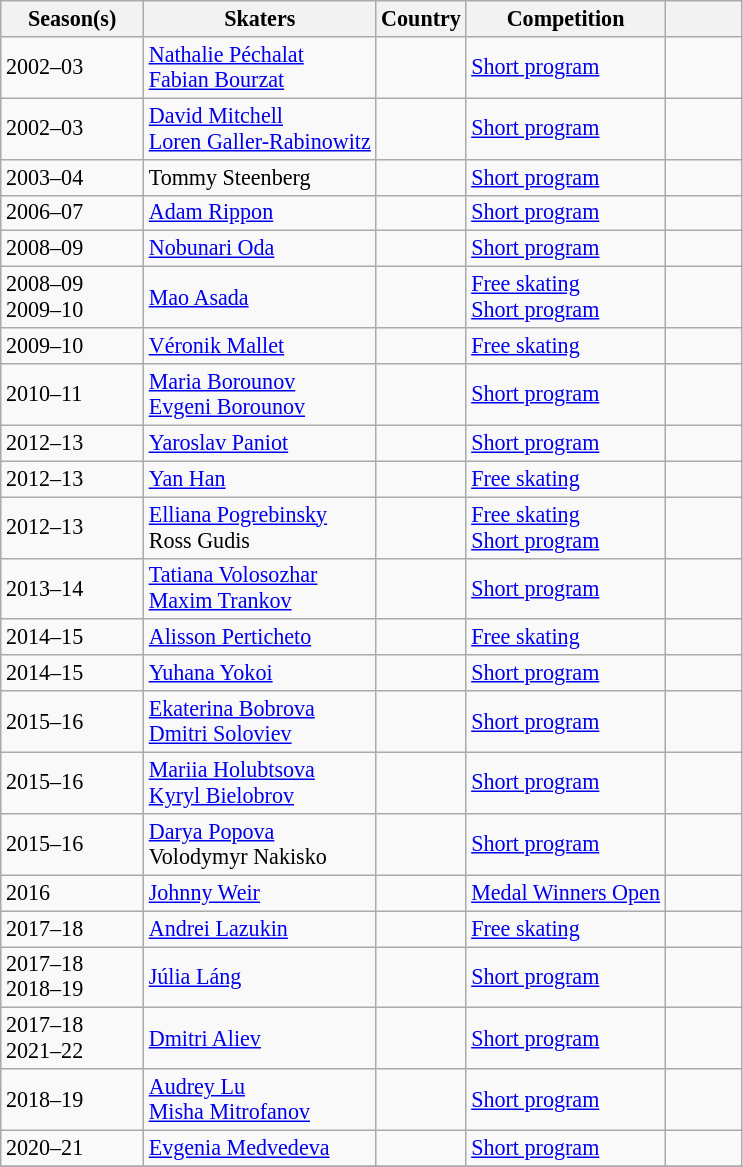<table class="wikitable sortable" style="font-size: 92%;">
<tr>
<th style="width:6em">Season(s)</th>
<th>Skaters</th>
<th>Country</th>
<th>Competition</th>
<th class="unsortable" style="width:3em"></th>
</tr>
<tr>
<td>2002–03</td>
<td><a href='#'>Nathalie Péchalat</a><br><a href='#'>Fabian Bourzat</a></td>
<td></td>
<td><a href='#'>Short program</a></td>
<td align=center></td>
</tr>
<tr>
<td>2002–03</td>
<td><a href='#'>David Mitchell</a><br><a href='#'>Loren Galler-Rabinowitz</a></td>
<td></td>
<td><a href='#'>Short program</a></td>
<td align=center></td>
</tr>
<tr>
<td>2003–04</td>
<td>Tommy Steenberg</td>
<td></td>
<td><a href='#'>Short program</a></td>
<td align=center></td>
</tr>
<tr>
<td>2006–07</td>
<td><a href='#'>Adam Rippon</a></td>
<td></td>
<td><a href='#'>Short program</a></td>
<td align=center></td>
</tr>
<tr>
<td>2008–09</td>
<td><a href='#'>Nobunari Oda</a></td>
<td></td>
<td><a href='#'>Short program</a></td>
<td align=center></td>
</tr>
<tr>
<td>2008–09<br>2009–10</td>
<td><a href='#'>Mao Asada</a></td>
<td></td>
<td><a href='#'>Free skating</a><br><a href='#'>Short program</a></td>
<td align=center></td>
</tr>
<tr>
<td>2009–10</td>
<td><a href='#'>Véronik Mallet</a></td>
<td></td>
<td><a href='#'>Free skating</a></td>
<td align=center></td>
</tr>
<tr>
<td>2010–11</td>
<td><a href='#'>Maria Borounov</a><br><a href='#'>Evgeni Borounov</a></td>
<td></td>
<td><a href='#'>Short program</a></td>
<td align=center></td>
</tr>
<tr>
<td>2012–13</td>
<td><a href='#'>Yaroslav Paniot</a></td>
<td></td>
<td><a href='#'>Short program</a></td>
<td align=center></td>
</tr>
<tr>
<td>2012–13</td>
<td><a href='#'>Yan Han</a></td>
<td></td>
<td><a href='#'>Free skating</a></td>
<td align=center></td>
</tr>
<tr>
<td>2012–13</td>
<td><a href='#'>Elliana Pogrebinsky</a><br>Ross Gudis</td>
<td></td>
<td><a href='#'>Free skating</a><br><a href='#'>Short program</a></td>
<td align=center></td>
</tr>
<tr>
<td>2013–14</td>
<td><a href='#'>Tatiana Volosozhar</a><br><a href='#'>Maxim Trankov</a></td>
<td></td>
<td><a href='#'>Short program</a></td>
<td align=center></td>
</tr>
<tr>
<td>2014–15</td>
<td><a href='#'>Alisson Perticheto</a></td>
<td></td>
<td><a href='#'>Free skating</a></td>
<td align=center></td>
</tr>
<tr>
<td>2014–15</td>
<td><a href='#'>Yuhana Yokoi</a></td>
<td></td>
<td><a href='#'>Short program</a></td>
<td align=center></td>
</tr>
<tr>
<td>2015–16</td>
<td><a href='#'>Ekaterina Bobrova</a><br><a href='#'>Dmitri Soloviev</a></td>
<td></td>
<td><a href='#'>Short program</a></td>
<td align=center></td>
</tr>
<tr>
<td>2015–16</td>
<td><a href='#'>Mariia Holubtsova</a><br><a href='#'>Kyryl Bielobrov</a></td>
<td></td>
<td><a href='#'>Short program</a></td>
<td align=center></td>
</tr>
<tr>
<td>2015–16</td>
<td><a href='#'>Darya Popova</a><br>Volodymyr Nakisko</td>
<td></td>
<td><a href='#'>Short program</a></td>
<td align=center></td>
</tr>
<tr>
<td>2016</td>
<td><a href='#'>Johnny Weir</a></td>
<td></td>
<td><a href='#'>Medal Winners Open</a></td>
<td align=center></td>
</tr>
<tr>
<td>2017–18</td>
<td><a href='#'>Andrei Lazukin</a></td>
<td></td>
<td><a href='#'>Free skating</a></td>
<td align=center></td>
</tr>
<tr>
<td>2017–18<br>2018–19</td>
<td><a href='#'>Júlia Láng</a></td>
<td></td>
<td><a href='#'>Short program</a></td>
<td align=center></td>
</tr>
<tr>
<td>2017–18<br>2021–22</td>
<td><a href='#'>Dmitri Aliev</a></td>
<td></td>
<td><a href='#'>Short program</a></td>
<td align=center></td>
</tr>
<tr>
<td>2018–19</td>
<td><a href='#'>Audrey Lu</a><br><a href='#'>Misha Mitrofanov</a></td>
<td></td>
<td><a href='#'>Short program</a></td>
<td align=center></td>
</tr>
<tr>
<td>2020–21</td>
<td><a href='#'>Evgenia Medvedeva</a></td>
<td></td>
<td><a href='#'>Short program</a></td>
<td align=center></td>
</tr>
<tr>
</tr>
</table>
